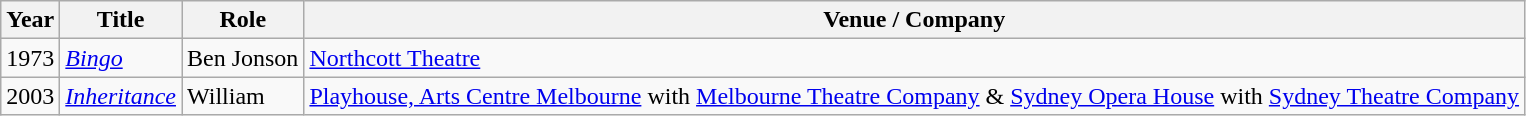<table class="wikitable">
<tr>
<th>Year</th>
<th>Title</th>
<th>Role</th>
<th>Venue /  Company</th>
</tr>
<tr>
<td>1973</td>
<td><em><a href='#'>Bingo</a></em></td>
<td>Ben Jonson</td>
<td><a href='#'>Northcott Theatre</a></td>
</tr>
<tr>
<td>2003</td>
<td><em><a href='#'>Inheritance</a></em></td>
<td>William</td>
<td><a href='#'>Playhouse, Arts Centre Melbourne</a> with <a href='#'>Melbourne Theatre Company</a> & <a href='#'>Sydney Opera House</a> with <a href='#'>Sydney Theatre Company</a></td>
</tr>
</table>
